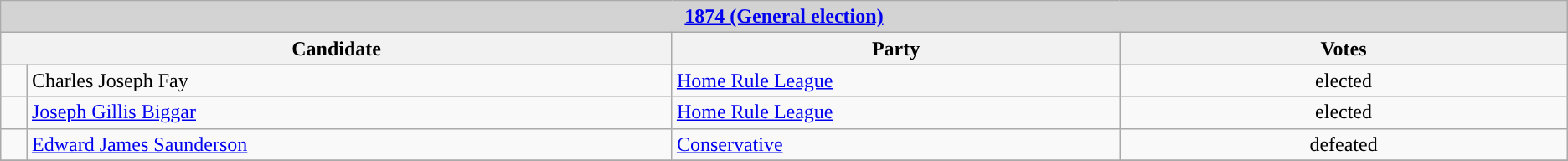<table class="wikitable">
<tr>
<th style="background-color: #D3D3D3" center colspan="4"><strong><a href='#'>1874 (General election)</a></strong></th>
</tr>
<tr>
<th width="15%" colspan="2">Candidate</th>
<th width="10%">Party</th>
<th width="10%">Votes</th>
</tr>
<tr>
<td style="background-color: "></td>
<td>Charles Joseph Fay</td>
<td><a href='#'>Home Rule League</a></td>
<td align=center>elected</td>
</tr>
<tr>
<td style="background-color: "></td>
<td><a href='#'>Joseph Gillis Biggar</a></td>
<td><a href='#'>Home Rule League</a></td>
<td align=center>elected</td>
</tr>
<tr>
<td style="background-color: "></td>
<td><a href='#'>Edward James Saunderson</a></td>
<td><a href='#'>Conservative</a></td>
<td align=center>defeated</td>
</tr>
<tr>
</tr>
</table>
